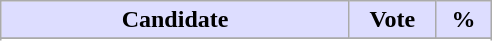<table class="wikitable">
<tr>
<th style="background:#ddf; width:225px;">Candidate</th>
<th style="background:#ddf; width:50px;">Vote</th>
<th style="background:#ddf; width:30px;">%</th>
</tr>
<tr>
</tr>
<tr>
</tr>
</table>
